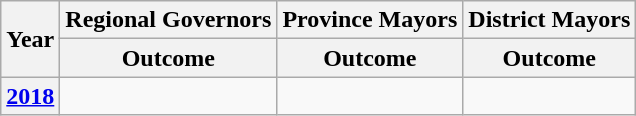<table class="wikitable">
<tr>
<th rowspan="2">Year</th>
<th>Regional Governors</th>
<th>Province Mayors</th>
<th>District Mayors</th>
</tr>
<tr>
<th>Outcome</th>
<th>Outcome</th>
<th>Outcome</th>
</tr>
<tr>
<th><a href='#'>2018</a></th>
<td></td>
<td></td>
<td></td>
</tr>
</table>
